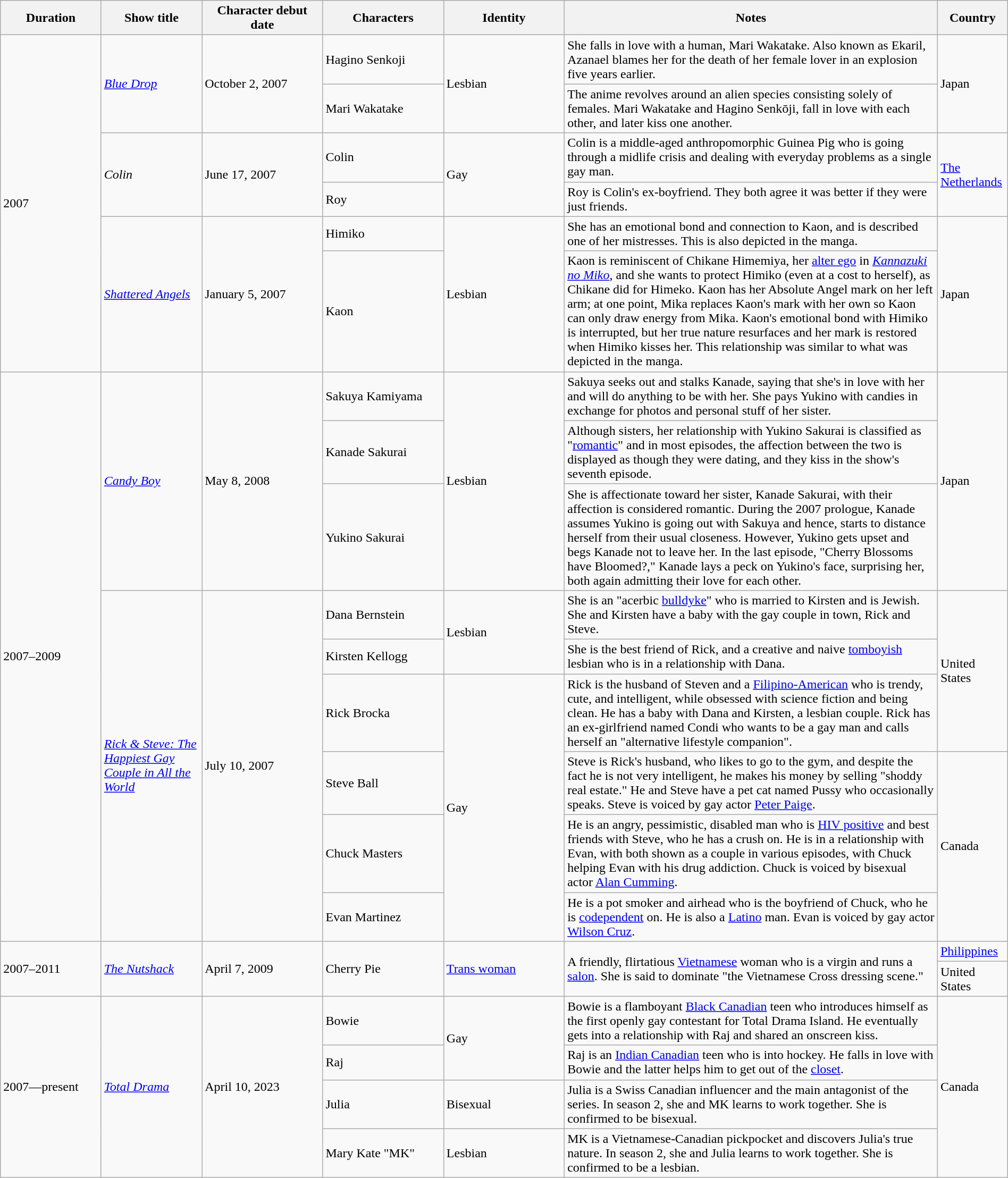<table class="wikitable sortable" style="width: 100%">
<tr>
<th scope="col" style="width:10%;">Duration</th>
<th scope="col" style="width:10%;">Show title</th>
<th scope="col" style="width:12%;">Character debut date</th>
<th scope="col" style="width:12%;">Characters</th>
<th scope="col" style="width:12%;">Identity</th>
<th>Notes</th>
<th>Country</th>
</tr>
<tr>
<td rowspan="6">2007</td>
<td rowspan="2"><em><a href='#'>Blue Drop</a></em></td>
<td rowspan="2">October 2, 2007</td>
<td>Hagino Senkoji</td>
<td rowspan="2">Lesbian</td>
<td>She falls in love with a human, Mari Wakatake. Also known as Ekaril, Azanael blames her for the death of her female lover in an explosion five years earlier.</td>
<td rowspan="2">Japan</td>
</tr>
<tr>
<td>Mari Wakatake</td>
<td>The anime revolves around an alien species consisting solely of females. Mari Wakatake and Hagino Senkōji, fall in love with each other, and later kiss one another.</td>
</tr>
<tr>
<td rowspan="2"><em>Colin</em></td>
<td rowspan="2">June 17, 2007</td>
<td>Colin</td>
<td rowspan="2">Gay</td>
<td>Colin is a middle-aged anthropomorphic Guinea Pig who is going through a midlife crisis and dealing with everyday problems as a single gay man.</td>
<td rowspan="2"><a href='#'>The Netherlands</a></td>
</tr>
<tr>
<td>Roy</td>
<td>Roy is Colin's ex-boyfriend. They both agree it was better if they were just friends.</td>
</tr>
<tr>
<td rowspan="2"><em><a href='#'>Shattered Angels</a></em></td>
<td rowspan="2">January 5, 2007</td>
<td>Himiko</td>
<td rowspan="2">Lesbian</td>
<td>She has an emotional bond and connection to Kaon, and is described one of her mistresses. This is also depicted in the manga.</td>
<td rowspan="2">Japan</td>
</tr>
<tr>
<td>Kaon</td>
<td>Kaon is reminiscent of Chikane Himemiya, her <a href='#'>alter ego</a> in <em><a href='#'>Kannazuki no Miko</a></em>, and she wants to protect Himiko (even at a cost to herself), as Chikane did for Himeko. Kaon has her Absolute Angel mark on her left arm; at one point, Mika replaces Kaon's mark with her own so Kaon can only draw energy from Mika. Kaon's emotional bond with Himiko is interrupted, but her true nature resurfaces and her mark is restored when Himiko kisses her. This relationship was similar to what was depicted in the manga.</td>
</tr>
<tr>
<td rowspan="9">2007–2009</td>
<td rowspan="3"><em><a href='#'>Candy Boy</a></em></td>
<td rowspan="3">May 8, 2008</td>
<td>Sakuya Kamiyama</td>
<td rowspan="3">Lesbian</td>
<td>Sakuya seeks out and stalks Kanade, saying that she's in love with her and will do anything to be with her. She pays Yukino with candies in exchange for photos and personal stuff of her sister.</td>
<td rowspan="3">Japan</td>
</tr>
<tr>
<td>Kanade Sakurai</td>
<td>Although sisters, her relationship with Yukino Sakurai is classified as "<a href='#'>romantic</a>" and in most episodes, the affection between the two is displayed as though they were dating, and they kiss in the show's seventh episode.</td>
</tr>
<tr>
<td>Yukino Sakurai</td>
<td>She is affectionate toward her sister, Kanade Sakurai, with their affection is considered romantic. During the 2007 prologue, Kanade assumes Yukino is going out with Sakuya and hence, starts to distance herself from their usual closeness. However, Yukino gets upset and begs Kanade not to leave her. In the last episode, "Cherry Blossoms have Bloomed?," Kanade lays a peck on Yukino's face, surprising her, both again admitting their love for each other.</td>
</tr>
<tr>
<td rowspan="6"><em><a href='#'>Rick & Steve: The Happiest Gay Couple in All the World</a></em></td>
<td rowspan="6">July 10, 2007</td>
<td>Dana Bernstein</td>
<td rowspan="2">Lesbian</td>
<td>She is an "acerbic <a href='#'>bulldyke</a>" who is married to Kirsten and is Jewish. She and Kirsten have a baby with the gay couple in town, Rick and Steve.</td>
<td rowspan="3">United States</td>
</tr>
<tr>
<td>Kirsten Kellogg</td>
<td>She is the best friend of Rick, and a creative and naive <a href='#'>tomboyish</a> lesbian who is in a relationship with Dana.</td>
</tr>
<tr>
<td>Rick Brocka</td>
<td rowspan="4">Gay</td>
<td>Rick is the husband of Steven and a <a href='#'>Filipino-American</a> who is trendy, cute, and intelligent, while obsessed with science fiction and being clean. He has a baby with Dana and Kirsten, a lesbian couple. Rick has an ex-girlfriend named Condi who wants to be a gay man and calls herself an "alternative lifestyle companion".</td>
</tr>
<tr>
<td>Steve Ball</td>
<td>Steve is Rick's husband, who likes to go to the gym, and despite the fact he is not very intelligent, he makes his money by selling "shoddy real estate." He and Steve have a pet cat named Pussy who occasionally speaks. Steve is voiced by gay actor <a href='#'>Peter Paige</a>.</td>
<td rowspan="3">Canada</td>
</tr>
<tr>
<td>Chuck Masters</td>
<td>He is an angry, pessimistic, disabled man who is <a href='#'>HIV positive</a> and best friends with Steve, who he has a crush on. He is in a relationship with Evan, with both shown as a couple in various episodes, with Chuck helping Evan with his drug addiction. Chuck is voiced by bisexual actor <a href='#'>Alan Cumming</a>.</td>
</tr>
<tr>
<td>Evan Martinez</td>
<td>He is a pot smoker and airhead who is the boyfriend of Chuck, who he is <a href='#'>codependent</a> on. He is also a <a href='#'>Latino</a> man. Evan is voiced by gay actor <a href='#'>Wilson Cruz</a>.</td>
</tr>
<tr>
<td rowspan="2">2007–2011</td>
<td rowspan="2"><em><a href='#'>The Nutshack</a></em></td>
<td rowspan="2">April 7, 2009</td>
<td rowspan="2">Cherry Pie</td>
<td rowspan="2"><a href='#'>Trans woman</a></td>
<td rowspan="2">A friendly, flirtatious <a href='#'>Vietnamese</a> woman who is a virgin and runs a <a href='#'>salon</a>. She is said to dominate "the Vietnamese Cross dressing scene."</td>
<td><a href='#'>Philippines</a></td>
</tr>
<tr>
<td>United States</td>
</tr>
<tr>
<td rowspan="4">2007—present</td>
<td rowspan="4"><em><a href='#'>Total Drama</a></em></td>
<td rowspan="4">April 10, 2023</td>
<td>Bowie</td>
<td rowspan="2">Gay</td>
<td>Bowie is a flamboyant <a href='#'>Black Canadian</a> teen who introduces himself as the first openly gay contestant for Total Drama Island. He eventually gets into a relationship with Raj and shared an onscreen kiss.</td>
<td rowspan="4">Canada</td>
</tr>
<tr>
<td>Raj</td>
<td>Raj is an <a href='#'>Indian Canadian</a> teen who is into hockey. He falls in love with Bowie and the latter helps him to get out of the <a href='#'>closet</a>.</td>
</tr>
<tr>
<td>Julia</td>
<td>Bisexual</td>
<td>Julia is a Swiss Canadian influencer and the main antagonist of the series. In season 2, she and MK learns to work together. She is confirmed to be bisexual.</td>
</tr>
<tr>
<td>Mary Kate "MK"</td>
<td>Lesbian</td>
<td>MK is a Vietnamese-Canadian pickpocket and discovers Julia's true nature. In season 2, she and Julia learns to work together. She is confirmed to be a lesbian.</td>
</tr>
</table>
